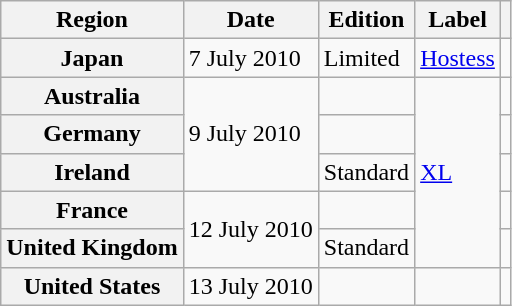<table class="wikitable plainrowheaders">
<tr>
<th scope="col">Region</th>
<th scope="col">Date</th>
<th scope="col">Edition</th>
<th scope="col">Label</th>
<th scope="col"></th>
</tr>
<tr>
<th scope="row">Japan</th>
<td>7 July 2010</td>
<td>Limited</td>
<td><a href='#'>Hostess</a></td>
<td align="center"></td>
</tr>
<tr>
<th scope="row">Australia</th>
<td rowspan="3">9 July 2010</td>
<td></td>
<td rowspan="5"><a href='#'>XL</a></td>
<td align="center"></td>
</tr>
<tr>
<th scope="row">Germany</th>
<td></td>
<td align="center"></td>
</tr>
<tr>
<th scope="row">Ireland</th>
<td>Standard</td>
<td align="center"></td>
</tr>
<tr>
<th scope="row">France</th>
<td rowspan="2">12 July 2010</td>
<td></td>
<td align="center"></td>
</tr>
<tr>
<th scope="row">United Kingdom</th>
<td>Standard</td>
<td align="center"></td>
</tr>
<tr>
<th scope="row">United States</th>
<td>13 July 2010</td>
<td></td>
<td></td>
<td align="center"></td>
</tr>
</table>
